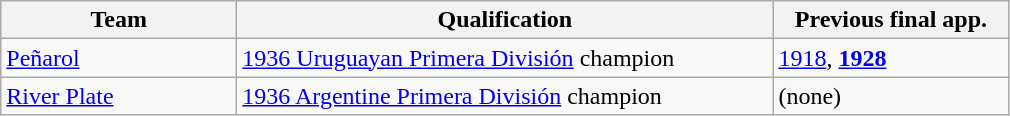<table class="wikitable">
<tr>
<th width=150px>Team</th>
<th width=350px>Qualification</th>
<th width=150px>Previous final app.</th>
</tr>
<tr>
<td> <a href='#'>Peñarol</a></td>
<td><a href='#'>1936 Uruguayan Primera División</a> champion</td>
<td><a href='#'>1918</a>, <strong><a href='#'>1928</a></strong></td>
</tr>
<tr>
<td> <a href='#'>River Plate</a></td>
<td><a href='#'>1936 Argentine Primera División</a> champion </td>
<td>(none)</td>
</tr>
</table>
